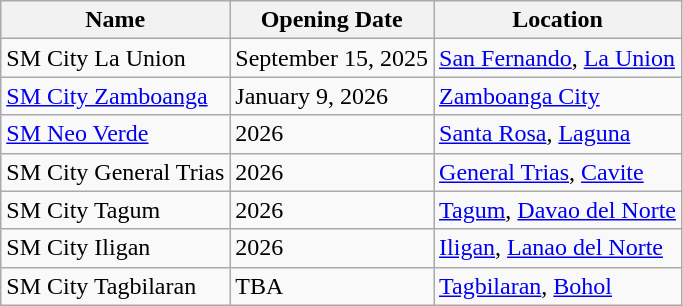<table class="wikitable sortable mw-datatable sticky-header">
<tr>
<th>Name</th>
<th>Opening Date</th>
<th>Location</th>
</tr>
<tr>
<td>SM City La Union</td>
<td>September 15, 2025</td>
<td><a href='#'>San Fernando</a>, <a href='#'>La Union</a></td>
</tr>
<tr>
<td><a href='#'>SM City Zamboanga</a></td>
<td>January 9, 2026</td>
<td><a href='#'>Zamboanga City</a></td>
</tr>
<tr>
<td><a href='#'>SM Neo Verde</a></td>
<td>2026</td>
<td><a href='#'>Santa Rosa</a>, <a href='#'>Laguna</a></td>
</tr>
<tr>
<td>SM City General Trias</td>
<td>2026</td>
<td><a href='#'>General Trias</a>, <a href='#'>Cavite</a></td>
</tr>
<tr>
<td>SM City Tagum</td>
<td>2026</td>
<td><a href='#'>Tagum</a>, <a href='#'>Davao del Norte</a></td>
</tr>
<tr>
<td>SM City Iligan</td>
<td>2026</td>
<td><a href='#'>Iligan</a>, <a href='#'>Lanao del Norte</a></td>
</tr>
<tr>
<td>SM City Tagbilaran</td>
<td>TBA</td>
<td><a href='#'>Tagbilaran</a>, <a href='#'>Bohol</a></td>
</tr>
</table>
